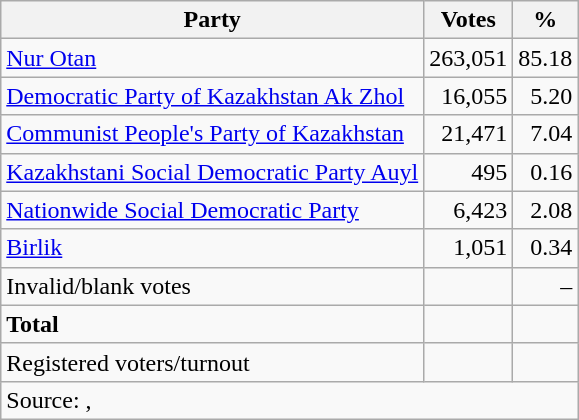<table class=wikitable style=text-align:right>
<tr>
<th>Party</th>
<th>Votes</th>
<th>%</th>
</tr>
<tr>
<td align=left><a href='#'>Nur Otan</a></td>
<td>263,051</td>
<td>85.18</td>
</tr>
<tr>
<td align=left><a href='#'>Democratic Party of Kazakhstan Ak Zhol</a></td>
<td>16,055</td>
<td>5.20</td>
</tr>
<tr>
<td align=left><a href='#'>Communist People's Party of Kazakhstan</a></td>
<td>21,471</td>
<td>7.04</td>
</tr>
<tr>
<td align=left><a href='#'>Kazakhstani Social Democratic Party Auyl</a></td>
<td>495</td>
<td>0.16</td>
</tr>
<tr>
<td align=left><a href='#'>Nationwide Social Democratic Party</a></td>
<td>6,423</td>
<td>2.08</td>
</tr>
<tr>
<td align=left><a href='#'>Birlik</a></td>
<td>1,051</td>
<td>0.34</td>
</tr>
<tr>
<td align=left>Invalid/blank votes</td>
<td></td>
<td>–</td>
</tr>
<tr>
<td align=left><strong>Total</strong></td>
<td></td>
<td></td>
</tr>
<tr>
<td align=left>Registered voters/turnout</td>
<td></td>
<td></td>
</tr>
<tr>
<td style="text-align:left;" colspan="5">Source: , </td>
</tr>
</table>
